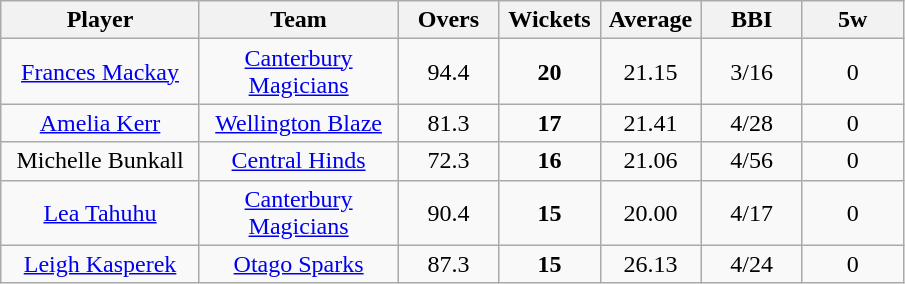<table class="wikitable" style="text-align:center">
<tr>
<th width=125>Player</th>
<th width=125>Team</th>
<th width=60>Overs</th>
<th width=60>Wickets</th>
<th width=60>Average</th>
<th width=60>BBI</th>
<th width=60>5w</th>
</tr>
<tr>
<td><a href='#'>Frances Mackay</a></td>
<td><a href='#'>Canterbury Magicians</a></td>
<td>94.4</td>
<td><strong>20</strong></td>
<td>21.15</td>
<td>3/16</td>
<td>0</td>
</tr>
<tr>
<td><a href='#'>Amelia Kerr</a></td>
<td><a href='#'>Wellington Blaze</a></td>
<td>81.3</td>
<td><strong>17</strong></td>
<td>21.41</td>
<td>4/28</td>
<td>0</td>
</tr>
<tr>
<td>Michelle Bunkall</td>
<td><a href='#'>Central Hinds</a></td>
<td>72.3</td>
<td><strong>16</strong></td>
<td>21.06</td>
<td>4/56</td>
<td>0</td>
</tr>
<tr>
<td><a href='#'>Lea Tahuhu</a></td>
<td><a href='#'>Canterbury Magicians</a></td>
<td>90.4</td>
<td><strong>15</strong></td>
<td>20.00</td>
<td>4/17</td>
<td>0</td>
</tr>
<tr>
<td><a href='#'>Leigh Kasperek</a></td>
<td><a href='#'>Otago Sparks</a></td>
<td>87.3</td>
<td><strong>15</strong></td>
<td>26.13</td>
<td>4/24</td>
<td>0</td>
</tr>
</table>
